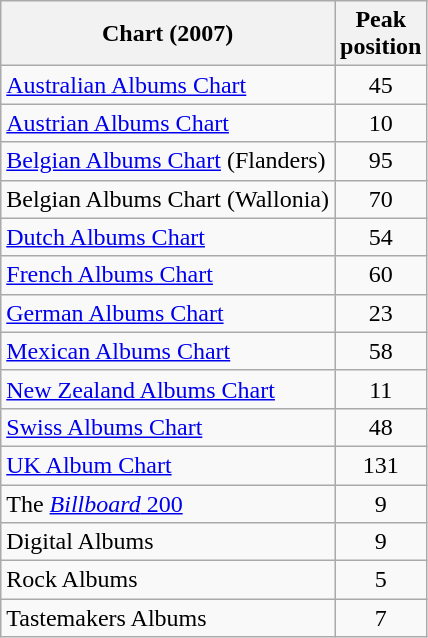<table class="wikitable sortable">
<tr>
<th>Chart (2007)</th>
<th>Peak<br>position</th>
</tr>
<tr>
<td><a href='#'>Australian Albums Chart</a></td>
<td align="center">45</td>
</tr>
<tr>
<td><a href='#'>Austrian Albums Chart</a></td>
<td align="center">10</td>
</tr>
<tr>
<td><a href='#'>Belgian Albums Chart</a> (Flanders)</td>
<td align="center">95</td>
</tr>
<tr>
<td>Belgian Albums Chart (Wallonia)</td>
<td align="center">70</td>
</tr>
<tr>
<td><a href='#'>Dutch Albums Chart</a></td>
<td align="center">54</td>
</tr>
<tr>
<td><a href='#'>French Albums Chart</a></td>
<td align="center">60</td>
</tr>
<tr>
<td><a href='#'>German Albums Chart</a></td>
<td align="center">23</td>
</tr>
<tr>
<td><a href='#'>Mexican Albums Chart</a></td>
<td align="center">58</td>
</tr>
<tr>
<td><a href='#'>New Zealand Albums Chart</a></td>
<td align="center">11</td>
</tr>
<tr>
<td><a href='#'>Swiss Albums Chart</a></td>
<td align="center">48</td>
</tr>
<tr>
<td><a href='#'>UK Album Chart</a></td>
<td align="center">131</td>
</tr>
<tr>
<td>The <a href='#'><em>Billboard</em> 200</a></td>
<td align="center">9</td>
</tr>
<tr>
<td>Digital Albums</td>
<td align="center">9</td>
</tr>
<tr>
<td>Rock Albums</td>
<td align="center">5</td>
</tr>
<tr>
<td>Tastemakers Albums</td>
<td align="center">7</td>
</tr>
</table>
